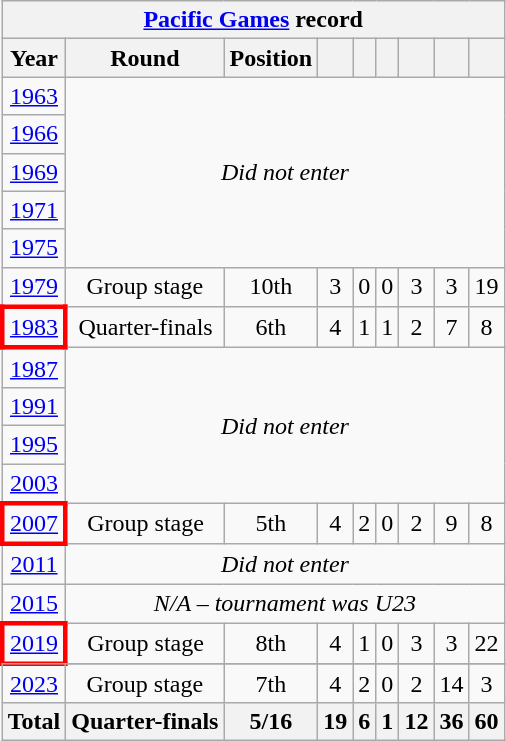<table class="wikitable" style="text-align:center">
<tr>
<th colspan=9><a href='#'>Pacific Games</a> record</th>
</tr>
<tr>
<th>Year</th>
<th>Round</th>
<th>Position</th>
<th></th>
<th></th>
<th></th>
<th></th>
<th></th>
<th></th>
</tr>
<tr>
<td> <a href='#'>1963</a></td>
<td rowspan=5 colspan=8><em>Did not enter</em></td>
</tr>
<tr>
<td> <a href='#'>1966</a></td>
</tr>
<tr>
<td> <a href='#'>1969</a></td>
</tr>
<tr>
<td> <a href='#'>1971</a></td>
</tr>
<tr>
<td> <a href='#'>1975</a></td>
</tr>
<tr>
<td> <a href='#'>1979</a></td>
<td>Group stage</td>
<td>10th</td>
<td>3</td>
<td>0</td>
<td>0</td>
<td>3</td>
<td>3</td>
<td>19</td>
</tr>
<tr>
<td style="border: 3px solid red"> <a href='#'>1983</a></td>
<td>Quarter-finals</td>
<td>6th</td>
<td>4</td>
<td>1</td>
<td>1</td>
<td>2</td>
<td>7</td>
<td>8</td>
</tr>
<tr>
<td> <a href='#'>1987</a></td>
<td rowspan=4 colspan=8><em>Did not enter</em></td>
</tr>
<tr>
<td> <a href='#'>1991</a></td>
</tr>
<tr>
<td> <a href='#'>1995</a></td>
</tr>
<tr>
<td> <a href='#'>2003</a></td>
</tr>
<tr>
<td style="border: 3px solid red"> <a href='#'>2007</a></td>
<td>Group stage</td>
<td>5th</td>
<td>4</td>
<td>2</td>
<td>0</td>
<td>2</td>
<td>9</td>
<td>8</td>
</tr>
<tr>
<td> <a href='#'>2011</a></td>
<td colspan=8><em>Did not enter</em></td>
</tr>
<tr>
<td> <a href='#'>2015</a></td>
<td colspan=8><em>N/A – tournament was U23</em></td>
</tr>
<tr>
<td style="border: 3px solid red"> <a href='#'>2019</a></td>
<td>Group stage</td>
<td>8th</td>
<td>4</td>
<td>1</td>
<td>0</td>
<td>3</td>
<td>3</td>
<td>22</td>
</tr>
<tr>
</tr>
<tr>
<td> <a href='#'>2023</a></td>
<td>Group stage</td>
<td>7th</td>
<td>4</td>
<td>2</td>
<td>0</td>
<td>2</td>
<td>14</td>
<td>3</td>
</tr>
<tr>
<th><strong>Total</strong></th>
<th><strong>Quarter-finals</strong></th>
<th><strong>5/16</strong></th>
<th>19</th>
<th>6</th>
<th>1</th>
<th>12</th>
<th>36</th>
<th>60</th>
</tr>
</table>
